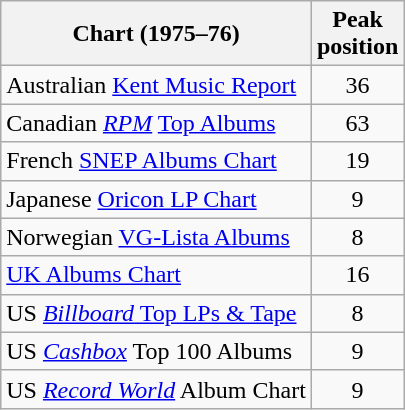<table class="wikitable sortable" style="text-align:center;">
<tr>
<th scope="col">Chart (1975–76)</th>
<th scope="col">Peak<br>position</th>
</tr>
<tr>
<td scope="row" align="left">Australian <a href='#'>Kent Music Report</a></td>
<td>36</td>
</tr>
<tr>
<td scope="row" align="left">Canadian <em><a href='#'>RPM</a></em> <a href='#'>Top Albums</a></td>
<td>63</td>
</tr>
<tr>
<td scope="row" align="left">French <a href='#'>SNEP Albums Chart</a></td>
<td>19</td>
</tr>
<tr>
<td scope="row" align="left">Japanese <a href='#'>Oricon LP Chart</a></td>
<td>9</td>
</tr>
<tr>
<td scope="row" align="left">Norwegian <a href='#'>VG-Lista Albums</a></td>
<td>8</td>
</tr>
<tr>
<td scope="row" align="left"><a href='#'>UK Albums Chart</a></td>
<td>16</td>
</tr>
<tr>
<td scope="row" align="left">US <a href='#'><em>Billboard</em> Top LPs & Tape</a></td>
<td>8</td>
</tr>
<tr>
<td scope="row" align="left">US <em><a href='#'>Cashbox</a></em> Top 100 Albums</td>
<td>9</td>
</tr>
<tr>
<td scope="row" align="left">US <em><a href='#'>Record World</a></em> Album Chart</td>
<td>9</td>
</tr>
</table>
